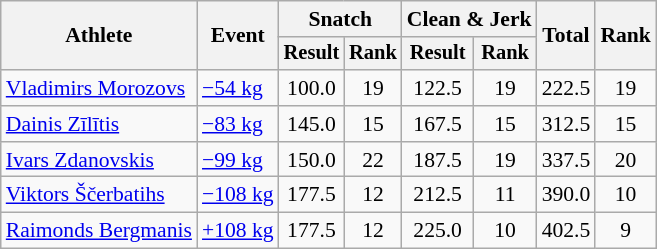<table class="wikitable" style="font-size:90%">
<tr>
<th rowspan="2">Athlete</th>
<th rowspan="2">Event</th>
<th colspan="2">Snatch</th>
<th colspan="2">Clean & Jerk</th>
<th rowspan="2">Total</th>
<th rowspan="2">Rank</th>
</tr>
<tr style="font-size:95%">
<th>Result</th>
<th>Rank</th>
<th>Result</th>
<th>Rank</th>
</tr>
<tr align=center>
<td align=left><a href='#'>Vladimirs Morozovs</a></td>
<td align=left><a href='#'>−54 kg</a></td>
<td>100.0</td>
<td>19</td>
<td>122.5</td>
<td>19</td>
<td>222.5</td>
<td>19</td>
</tr>
<tr align=center>
<td align=left><a href='#'>Dainis Zīlītis</a></td>
<td align=left rowspan=1><a href='#'>−83 kg</a></td>
<td>145.0</td>
<td>15</td>
<td>167.5</td>
<td>15</td>
<td>312.5</td>
<td>15</td>
</tr>
<tr align=center>
<td align=left><a href='#'>Ivars Zdanovskis</a></td>
<td align=left rowspan=1><a href='#'>−99 kg</a></td>
<td>150.0</td>
<td>22</td>
<td>187.5</td>
<td>19</td>
<td>337.5</td>
<td>20</td>
</tr>
<tr align=center>
<td align=left><a href='#'>Viktors Ščerbatihs</a></td>
<td align=left><a href='#'>−108 kg</a></td>
<td>177.5</td>
<td>12</td>
<td>212.5</td>
<td>11</td>
<td>390.0</td>
<td>10</td>
</tr>
<tr align=center>
<td align=left><a href='#'>Raimonds Bergmanis</a></td>
<td align=left><a href='#'>+108 kg</a></td>
<td>177.5</td>
<td>12</td>
<td>225.0</td>
<td>10</td>
<td>402.5</td>
<td>9</td>
</tr>
</table>
